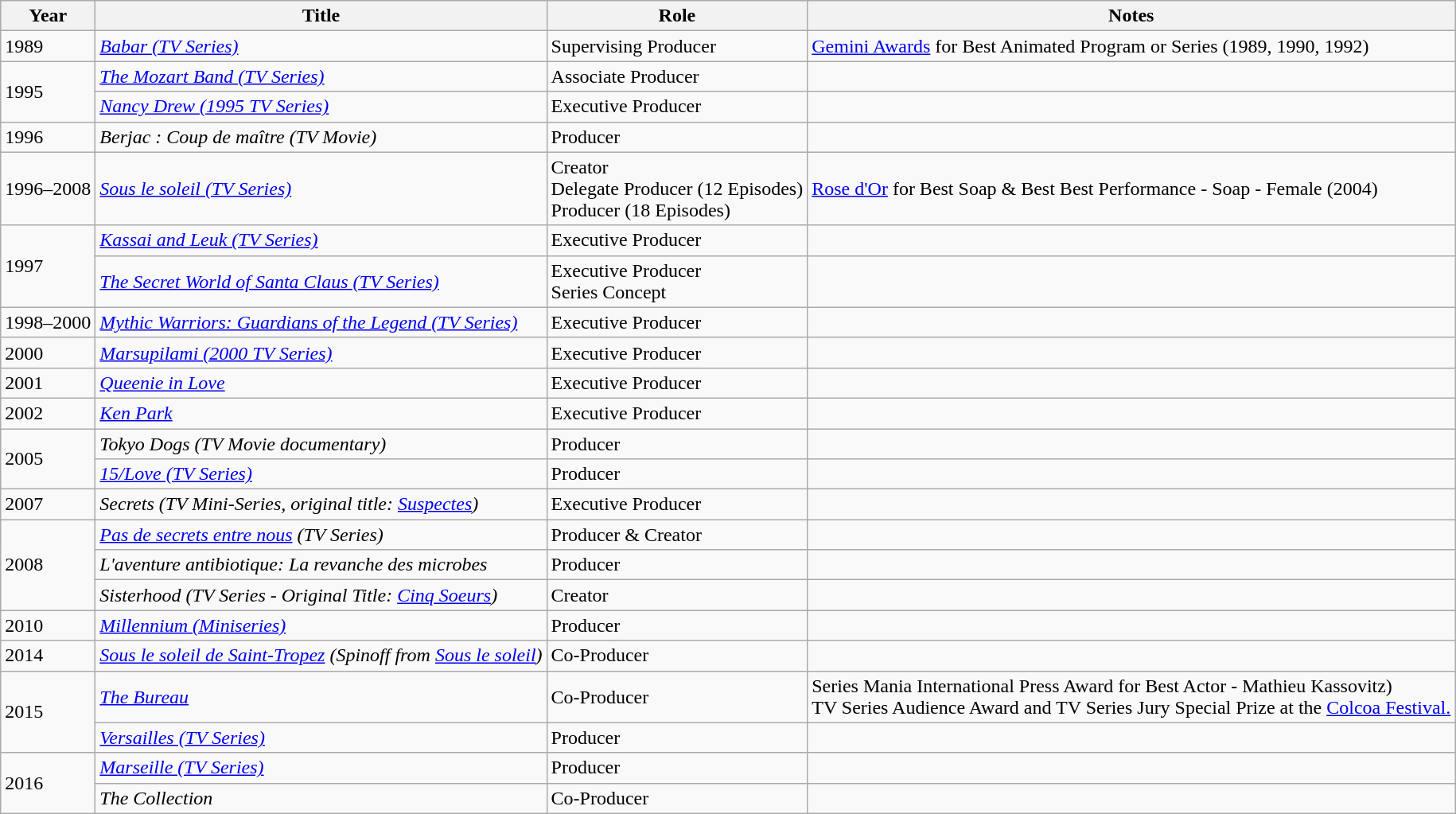<table class="wikitable sortable plainrowheaders">
<tr>
<th scope="col">Year</th>
<th scope="col">Title</th>
<th scope="col">Role</th>
<th scope="col" class="unsortable">Notes</th>
</tr>
<tr>
<td rowspan="1">1989</td>
<td><em><a href='#'>Babar (TV Series)</a></em></td>
<td>Supervising Producer</td>
<td><a href='#'>Gemini Awards</a> for Best Animated Program or Series (1989, 1990, 1992)</td>
</tr>
<tr>
<td rowspan="2">1995</td>
<td><em><a href='#'>The Mozart Band (TV Series)</a></em></td>
<td>Associate Producer</td>
<td></td>
</tr>
<tr>
<td><em><a href='#'>Nancy Drew (1995 TV Series)</a></em></td>
<td>Executive Producer</td>
<td></td>
</tr>
<tr>
<td rowspan="1">1996</td>
<td><em>Berjac : Coup de maître (TV Movie)</em></td>
<td>Producer</td>
<td></td>
</tr>
<tr>
<td rowspan="1">1996–2008</td>
<td><em><a href='#'>Sous le soleil (TV Series)</a></em></td>
<td>Creator<br>Delegate Producer (12 Episodes)<br>Producer (18 Episodes)</td>
<td><a href='#'>Rose d'Or</a> for Best Soap & Best Best Performance - Soap - Female (2004)</td>
</tr>
<tr>
<td rowspan="2">1997</td>
<td><em><a href='#'>Kassai and Leuk (TV Series)</a></em></td>
<td>Executive Producer</td>
<td></td>
</tr>
<tr>
<td><em><a href='#'>The Secret World of Santa Claus (TV Series)</a></em></td>
<td>Executive Producer<br>Series Concept</td>
<td></td>
</tr>
<tr>
<td rowspan="1">1998–2000</td>
<td><em><a href='#'>Mythic Warriors: Guardians of the Legend (TV Series)</a></em></td>
<td>Executive Producer</td>
<td></td>
</tr>
<tr>
<td rowspan="1">2000</td>
<td><em><a href='#'>Marsupilami (2000 TV Series)</a></em></td>
<td>Executive Producer</td>
<td></td>
</tr>
<tr>
<td rowspan="1">2001</td>
<td><em><a href='#'>Queenie in Love</a></em></td>
<td>Executive Producer</td>
<td></td>
</tr>
<tr>
<td rowspan="1">2002</td>
<td><em><a href='#'>Ken Park</a></em></td>
<td>Executive Producer</td>
<td></td>
</tr>
<tr>
<td rowspan="2">2005</td>
<td><em>Tokyo Dogs (TV Movie documentary)</em></td>
<td>Producer</td>
<td></td>
</tr>
<tr>
<td><em><a href='#'>15/Love (TV Series)</a></em></td>
<td>Producer</td>
<td></td>
</tr>
<tr>
<td rowspan="1">2007</td>
<td><em>Secrets (TV Mini-Series, original title: <a href='#'>Suspectes</a>)</em></td>
<td>Executive Producer</td>
<td></td>
</tr>
<tr>
<td rowspan="3">2008</td>
<td><em><a href='#'>Pas de secrets entre nous</a> (TV Series)</em></td>
<td>Producer & Creator</td>
<td></td>
</tr>
<tr>
<td><em>L'aventure antibiotique: La revanche des microbes</em></td>
<td>Producer</td>
<td></td>
</tr>
<tr>
<td><em>Sisterhood (TV Series - Original Title: <a href='#'>Cinq Soeurs</a>)</em></td>
<td>Creator</td>
<td></td>
</tr>
<tr>
<td>2010</td>
<td><a href='#'><em>Millennium (Miniseries)</em></a></td>
<td>Producer</td>
<td></td>
</tr>
<tr>
<td rowspan="1">2014</td>
<td><em><a href='#'>Sous le soleil de Saint-Tropez</a> (Spinoff from <a href='#'>Sous le soleil</a>) </em></td>
<td>Co-Producer</td>
<td></td>
</tr>
<tr>
<td rowspan="2">2015</td>
<td><a href='#'><em>The Bureau</em></a></td>
<td>Co-Producer</td>
<td>Series Mania International Press Award for Best Actor - Mathieu Kassovitz)<br>TV Series Audience Award and TV Series Jury Special Prize at the <a href='#'>Colcoa Festival.</a></td>
</tr>
<tr>
<td><a href='#'><em>Versailles (TV Series)</em></a></td>
<td>Producer</td>
<td></td>
</tr>
<tr>
<td rowspan="2">2016</td>
<td><a href='#'><em>Marseille (TV Series)</em></a></td>
<td>Producer</td>
<td></td>
</tr>
<tr>
<td><em>The Collection</em></td>
<td>Co-Producer</td>
<td></td>
</tr>
</table>
